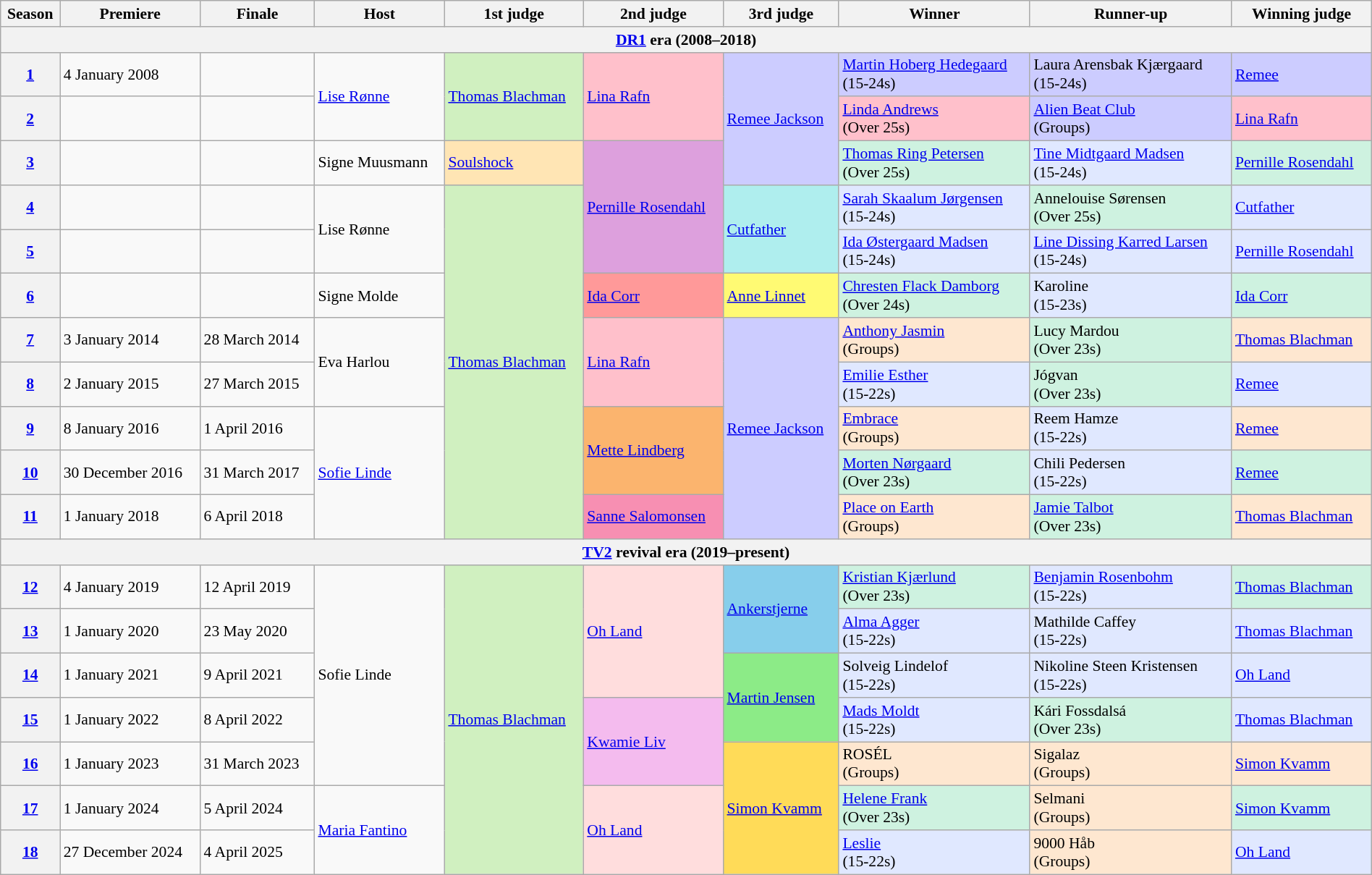<table class="wikitable" style="text-align:left; font-size:90%; width:100%;">
<tr>
<th scope="col">Season</th>
<th scope="col">Premiere</th>
<th scope="col">Finale</th>
<th>Host</th>
<th scope="col">1st judge</th>
<th>2nd judge</th>
<th>3rd judge</th>
<th scope="col">Winner</th>
<th scope="col">Runner-up</th>
<th scope="col">Winning judge</th>
</tr>
<tr>
<th colspan="11"><strong><a href='#'>DR1</a> era (2008–2018)</strong></th>
</tr>
<tr>
<th scope="row"><a href='#'>1</a></th>
<td>4 January 2008</td>
<td></td>
<td rowspan="2"><a href='#'>Lise Rønne</a></td>
<td rowspan="2" style="background:#d0f0c0;"><a href='#'>Thomas Blachman</a></td>
<td rowspan="2" style="background:Pink;"><a href='#'>Lina Rafn</a></td>
<td rowspan="3" style="background:#Ccf;"><a href='#'>Remee Jackson</a></td>
<td style="background:#Ccf;"><a href='#'>Martin Hoberg Hedegaard</a><br>(15-24s)</td>
<td style="background:#Ccf;">Laura Arensbak Kjærgaard<br>(15-24s)</td>
<td style="background:#Ccf;"><a href='#'>Remee</a></td>
</tr>
<tr>
<th scope="row"><a href='#'>2</a></th>
<td></td>
<td></td>
<td style="background:Pink;"><a href='#'>Linda Andrews</a><br>(Over 25s)</td>
<td style="background:#Ccf;"><a href='#'>Alien Beat Club</a><br>(Groups)</td>
<td style="background:Pink;"><a href='#'>Lina Rafn</a></td>
</tr>
<tr>
<th scope="row"><a href='#'>3</a></th>
<td></td>
<td></td>
<td rowspan="1">Signe Muusmann</td>
<td style="background:#ffe5b4;"><a href='#'>Soulshock</a></td>
<td rowspan="3" style="background:#dda0dd;"><a href='#'>Pernille Rosendahl</a></td>
<td style="background:#CEF2E0;"><a href='#'>Thomas Ring Petersen</a><br>(Over 25s)</td>
<td style="background:#E0E8FF;"><a href='#'>Tine Midtgaard Madsen</a><br>(15-24s)</td>
<td style="background:#CEF2E0;"><a href='#'>Pernille Rosendahl</a></td>
</tr>
<tr>
<th scope="row"><a href='#'>4</a></th>
<td></td>
<td></td>
<td rowspan="2">Lise Rønne</td>
<td rowspan="8" style="background:#d0f0c0;"><a href='#'>Thomas Blachman</a></td>
<td rowspan="2" style="background:#afeeee;"><a href='#'>Cutfather</a></td>
<td style="background:#E0E8FF;"><a href='#'>Sarah Skaalum Jørgensen</a><br>(15-24s)</td>
<td style="background:#CEF2E0;">Annelouise Sørensen<br>(Over 25s)</td>
<td style="background:#E0E8FF;"><a href='#'>Cutfather</a></td>
</tr>
<tr>
<th scope="row"><a href='#'>5</a></th>
<td></td>
<td></td>
<td style="background:#E0E8FF;"><a href='#'>Ida Østergaard Madsen</a><br>(15-24s)</td>
<td style="background:#E0E8FF;"><a href='#'>Line Dissing Karred Larsen</a><br>(15-24s)</td>
<td style="background:#E0E8FF;"><a href='#'>Pernille Rosendahl</a></td>
</tr>
<tr>
<th scope="row"><a href='#'>6</a></th>
<td></td>
<td></td>
<td rowspan="1">Signe Molde</td>
<td style="background:#ff9999;"><a href='#'>Ida Corr</a></td>
<td style="background:#fffa73;"><a href='#'>Anne Linnet</a></td>
<td style="background:#CEF2E0;"><a href='#'>Chresten Flack Damborg</a><br>(Over 24s)</td>
<td style="background:#E0E8FF;">Karoline<br>(15-23s)</td>
<td style="background:#CEF2E0;"><a href='#'>Ida Corr</a></td>
</tr>
<tr>
<th scope="row"><a href='#'>7</a></th>
<td>3 January 2014</td>
<td>28 March 2014</td>
<td rowspan="2">Eva Harlou</td>
<td rowspan="2" style="background:Pink;"><a href='#'>Lina Rafn</a></td>
<td rowspan="5" style="background:#Ccf;"><a href='#'>Remee Jackson</a></td>
<td style="background:#FEE7D0;"><a href='#'>Anthony Jasmin</a><br>(Groups)</td>
<td style="background:#CEF2E0;">Lucy Mardou<br>(Over 23s)</td>
<td style="background:#FEE7D0;"><a href='#'>Thomas Blachman</a></td>
</tr>
<tr>
<th scope="row"><a href='#'>8</a></th>
<td>2 January 2015</td>
<td>27 March 2015</td>
<td style="background:#E0E8FF;"><a href='#'>Emilie Esther</a><br>(15-22s)</td>
<td style="background:#CEF2E0;">Jógvan<br>(Over 23s)</td>
<td style="background:#E0E8FF;"><a href='#'>Remee</a></td>
</tr>
<tr>
<th scope="row"><a href='#'>9</a></th>
<td>8 January 2016</td>
<td>1 April 2016</td>
<td rowspan="3"><a href='#'>Sofie Linde</a></td>
<td rowspan="2" style="background:#Fbb46e;"><a href='#'>Mette Lindberg</a></td>
<td style="background:#FEE7D0;"><a href='#'>Embrace</a><br>(Groups)</td>
<td style="background:#E0E8FF;">Reem Hamze<br>(15-22s)</td>
<td style="background:#FEE7D0;"><a href='#'>Remee</a></td>
</tr>
<tr>
<th scope="row"><a href='#'>10</a></th>
<td>30 December 2016</td>
<td>31 March 2017</td>
<td style="background:#CEF2E0;"><a href='#'>Morten Nørgaard</a><br>(Over 23s)</td>
<td style="background:#E0E8FF;">Chili Pedersen<br>(15-22s)</td>
<td style="background:#CEF2E0;"><a href='#'>Remee</a></td>
</tr>
<tr>
<th scope="row"><a href='#'>11</a></th>
<td>1 January 2018</td>
<td>6 April 2018</td>
<td style="background:#F78FB2;"><a href='#'>Sanne Salomonsen</a></td>
<td style="background:#FEE7D0;"><a href='#'>Place on Earth</a><br>(Groups)</td>
<td style="background:#CEF2E0;"><a href='#'>Jamie Talbot</a><br>(Over 23s)</td>
<td style="background:#FEE7D0;"><a href='#'>Thomas Blachman</a></td>
</tr>
<tr>
<th colspan="11"><strong><a href='#'>TV2</a> revival era (2019–present)</strong></th>
</tr>
<tr>
<th scope="row"><a href='#'>12</a></th>
<td>4 January 2019</td>
<td>12 April 2019</td>
<td rowspan="5">Sofie Linde</td>
<td rowspan="7" style="background:#d0f0c0;"><a href='#'>Thomas Blachman</a></td>
<td rowspan="3" style="background:#ffdddd;"><a href='#'>Oh Land</a></td>
<td rowspan="2" style="background:#87ceeb;"><a href='#'>Ankerstjerne</a></td>
<td style="background:#CEF2E0;"><a href='#'>Kristian Kjærlund</a><br>(Over 23s)</td>
<td style="background:#E0E8FF;"><a href='#'>Benjamin Rosenbohm</a><br>(15-22s)</td>
<td style="background:#CEF2E0;"><a href='#'>Thomas Blachman</a></td>
</tr>
<tr>
<th><a href='#'>13</a></th>
<td>1 January 2020</td>
<td>23 May 2020</td>
<td style="background:#E0E8FF;"><a href='#'>Alma Agger</a><br>(15-22s)</td>
<td style="background:#E0E8FF;">Mathilde Caffey<br>(15-22s)</td>
<td style="background:#E0E8FF;"><a href='#'>Thomas Blachman</a></td>
</tr>
<tr>
<th><a href='#'>14</a></th>
<td>1 January 2021</td>
<td>9 April 2021</td>
<td rowspan="2" style="background:#8ceb87;"><a href='#'>Martin Jensen</a></td>
<td style="background:#E0E8FF;">Solveig Lindelof<br>(15-22s)</td>
<td style="background:#E0E8FF;">Nikoline Steen Kristensen<br>(15-22s)</td>
<td style="background:#E0E8FF;"><a href='#'>Oh Land</a></td>
</tr>
<tr>
<th><a href='#'>15</a></th>
<td>1 January 2022</td>
<td>8 April 2022</td>
<td rowspan="2" style="background:#f4bbee;"><a href='#'>Kwamie Liv</a></td>
<td style="background:#E0E8FF;"><a href='#'>Mads Moldt</a><br>(15-22s)</td>
<td style="background:#CEF2E0;">Kári Fossdalsá<br>(Over 23s)</td>
<td style="background:#E0E8FF;"><a href='#'>Thomas Blachman</a></td>
</tr>
<tr>
<th><a href='#'>16</a></th>
<td>1 January 2023</td>
<td>31 March 2023</td>
<td rowspan=3 style="background:#ffdb58;"><a href='#'>Simon Kvamm</a></td>
<td style="background:#FEE7D0;">ROSÉL<br>(Groups)</td>
<td style="background:#FEE7D0;">Sigalaz<br>(Groups)</td>
<td style="background:#FEE7D0;"><a href='#'>Simon Kvamm</a></td>
</tr>
<tr>
<th><a href='#'>17</a></th>
<td>1 January 2024</td>
<td>5 April 2024</td>
<td rowspan="2"><a href='#'>Maria Fantino</a></td>
<td rowspan="2" style="background:#ffdddd;"><a href='#'>Oh Land</a></td>
<td style="background:#CEF2E0;"><a href='#'>Helene Frank</a><br>(Over 23s)</td>
<td style="background:#FEE7D0;">Selmani<br>(Groups)</td>
<td style="background:#CEF2E0;"><a href='#'>Simon Kvamm</a></td>
</tr>
<tr>
<th><a href='#'>18</a></th>
<td>27 December 2024</td>
<td>4 April 2025</td>
<td style="background:#E0E8FF;"><a href='#'>Leslie</a><br>(15-22s)</td>
<td style="background:#FEE7D0;">9000 Håb<br>(Groups)</td>
<td style="background:#E0E8FF;"><a href='#'>Oh Land</a></td>
</tr>
</table>
